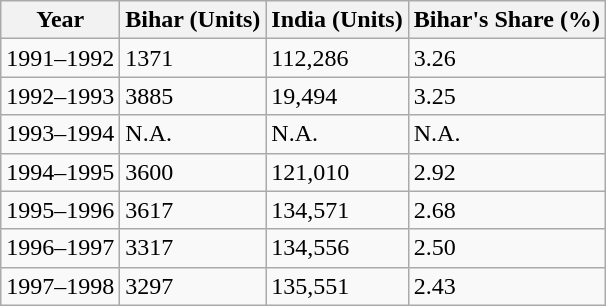<table class="wikitable">
<tr>
<th>Year</th>
<th>Bihar (Units)</th>
<th>India (Units)</th>
<th>Bihar's Share (%)</th>
</tr>
<tr>
<td>1991–1992</td>
<td>1371</td>
<td>112,286</td>
<td>3.26</td>
</tr>
<tr>
<td>1992–1993</td>
<td>3885</td>
<td>19,494</td>
<td>3.25</td>
</tr>
<tr>
<td>1993–1994</td>
<td>N.A.</td>
<td>N.A.</td>
<td>N.A.</td>
</tr>
<tr>
<td>1994–1995</td>
<td>3600</td>
<td>121,010</td>
<td>2.92</td>
</tr>
<tr>
<td>1995–1996</td>
<td>3617</td>
<td>134,571</td>
<td>2.68</td>
</tr>
<tr>
<td>1996–1997</td>
<td>3317</td>
<td>134,556</td>
<td>2.50</td>
</tr>
<tr>
<td>1997–1998</td>
<td>3297</td>
<td>135,551</td>
<td>2.43</td>
</tr>
</table>
